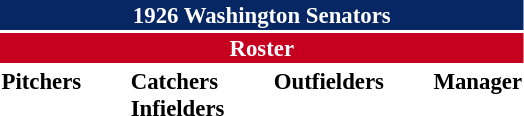<table class="toccolours" style="font-size: 95%;">
<tr>
<th colspan="10" style="background:#072764; color:white; text-align:center;">1926 Washington Senators</th>
</tr>
<tr>
<td colspan="10" style="background:#c6011f; color:white; text-align:center;"><strong>Roster</strong></td>
</tr>
<tr>
<td valign="top"><strong>Pitchers</strong><br>















</td>
<td style="width:25px;"></td>
<td valign="top"><strong>Catchers</strong><br>



<strong>Infielders</strong>







</td>
<td style="width:25px;"></td>
<td valign="top"><strong>Outfielders</strong><br>




</td>
<td style="width:25px;"></td>
<td valign="top"><strong>Manager</strong><br></td>
</tr>
</table>
